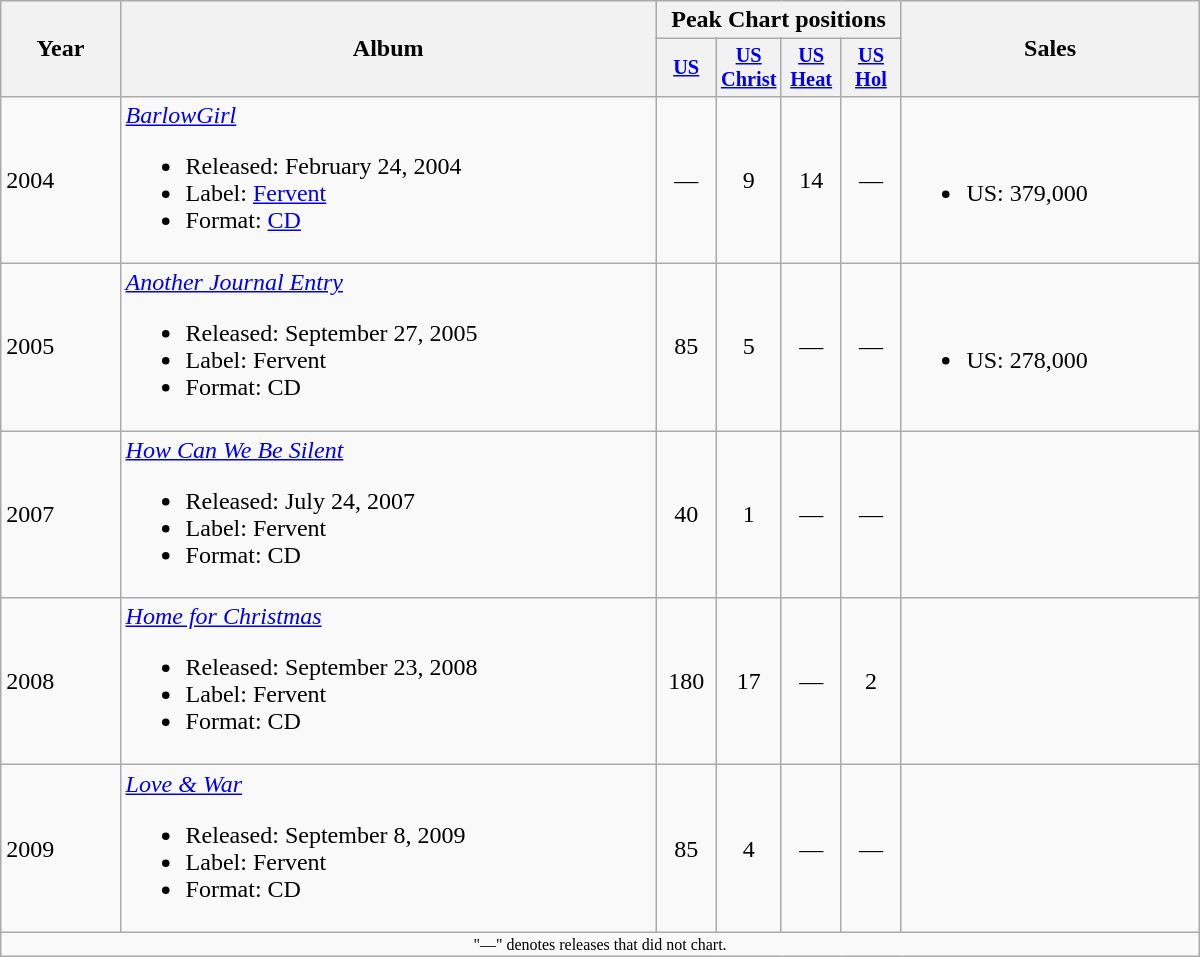<table class="wikitable" style="width: 800px;">
<tr>
<th rowspan="2" style="width:10%;">Year</th>
<th rowspan="2" style="width:45%;">Album</th>
<th colspan="4" style="width:20%;">Peak Chart positions</th>
<th rowspan="2" style="width:25%;">Sales</th>
</tr>
<tr>
<th scope="col" style="width:3em;font-size:85%;"><a href='#'>US</a><br></th>
<th scope="col" style="width:3em;font-size:85%;"><a href='#'>US<br>Christ</a><br></th>
<th scope="col" style="width:3em;font-size:85%;"><a href='#'>US<br>Heat</a><br></th>
<th scope="col" style="width:3em;font-size:85%;"><a href='#'>US<br>Hol</a><br></th>
</tr>
<tr>
<td>2004</td>
<td><em><a href='#'>BarlowGirl</a></em><br><ul><li>Released: February 24, 2004</li><li>Label: <a href='#'>Fervent</a></li><li>Format: <a href='#'>CD</a></li></ul></td>
<td align=center>—</td>
<td align=center>9</td>
<td align=center>14</td>
<td align=center>—</td>
<td><br><ul><li>US: 379,000</li></ul></td>
</tr>
<tr>
<td>2005</td>
<td><em><a href='#'>Another Journal Entry</a></em><br><ul><li>Released: September 27, 2005</li><li>Label: Fervent</li><li>Format: CD</li></ul></td>
<td align=center>85</td>
<td align=center>5</td>
<td align=center>—</td>
<td align=center>—</td>
<td><br><ul><li>US: 278,000</li></ul></td>
</tr>
<tr>
<td>2007</td>
<td><em><a href='#'>How Can We Be Silent</a></em><br><ul><li>Released: July 24, 2007</li><li>Label: Fervent</li><li>Format: CD</li></ul></td>
<td align=center>40</td>
<td align=center>1</td>
<td align=center>—</td>
<td align=center>—</td>
<td></td>
</tr>
<tr>
<td>2008</td>
<td><em><a href='#'>Home for Christmas</a></em><br><ul><li>Released: September 23, 2008</li><li>Label: Fervent</li><li>Format: CD</li></ul></td>
<td align=center>180</td>
<td align=center>17</td>
<td align=center>—</td>
<td align=center>2</td>
<td></td>
</tr>
<tr>
<td>2009</td>
<td><em><a href='#'>Love & War</a></em><br><ul><li>Released: September 8, 2009</li><li>Label: Fervent</li><li>Format: CD</li></ul></td>
<td align=center>85</td>
<td align=center>4</td>
<td align=center>—</td>
<td align=center>—</td>
<td></td>
</tr>
<tr>
<td align="center" colspan="10" style="font-size: 8pt">"—" denotes releases that did not chart.</td>
</tr>
</table>
